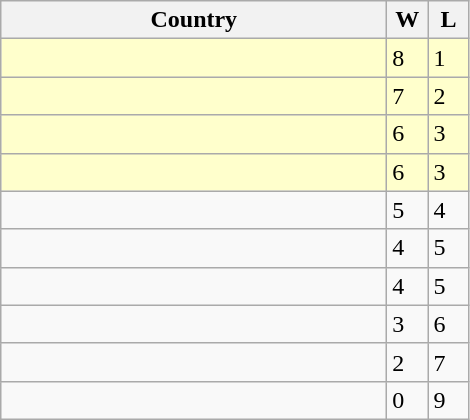<table class="wikitable">
<tr>
<th bgcolor="#efefef" width="250">Country</th>
<th bgcolor="#efefef" width="20">W</th>
<th bgcolor="#efefef" width="20">L</th>
</tr>
<tr bgcolor=ffffcc>
<td></td>
<td>8</td>
<td>1</td>
</tr>
<tr bgcolor=ffffcc>
<td></td>
<td>7</td>
<td>2</td>
</tr>
<tr bgcolor=ffffcc>
<td></td>
<td>6</td>
<td>3</td>
</tr>
<tr bgcolor=ffffcc>
<td></td>
<td>6</td>
<td>3</td>
</tr>
<tr>
<td></td>
<td>5</td>
<td>4</td>
</tr>
<tr>
<td></td>
<td>4</td>
<td>5</td>
</tr>
<tr>
<td></td>
<td>4</td>
<td>5</td>
</tr>
<tr>
<td></td>
<td>3</td>
<td>6</td>
</tr>
<tr>
<td></td>
<td>2</td>
<td>7</td>
</tr>
<tr>
<td></td>
<td>0</td>
<td>9</td>
</tr>
</table>
